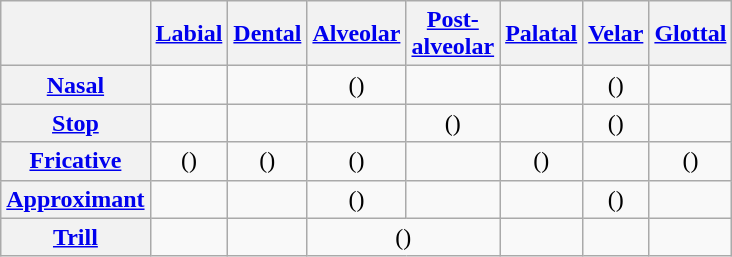<table class="wikitable" style=text-align:center>
<tr>
<th></th>
<th><a href='#'>Labial</a></th>
<th><a href='#'>Dental</a></th>
<th><a href='#'>Alveolar</a></th>
<th><a href='#'>Post-<br>alveolar</a></th>
<th><a href='#'>Palatal</a></th>
<th><a href='#'>Velar</a></th>
<th><a href='#'>Glottal</a></th>
</tr>
<tr>
<th><a href='#'>Nasal</a></th>
<td></td>
<td></td>
<td>() </td>
<td></td>
<td></td>
<td>()</td>
<td></td>
</tr>
<tr>
<th><a href='#'>Stop</a></th>
<td> </td>
<td></td>
<td> </td>
<td> ()</td>
<td></td>
<td> ()</td>
<td></td>
</tr>
<tr>
<th><a href='#'>Fricative</a></th>
<td> ()</td>
<td> ()</td>
<td> ()</td>
<td></td>
<td>()</td>
<td> </td>
<td>()</td>
</tr>
<tr>
<th><a href='#'>Approximant</a></th>
<td></td>
<td></td>
<td>() </td>
<td></td>
<td></td>
<td>() </td>
<td></td>
</tr>
<tr>
<th><a href='#'>Trill</a></th>
<td></td>
<td></td>
<td colspan=2>() </td>
<td></td>
<td></td>
<td></td>
</tr>
</table>
